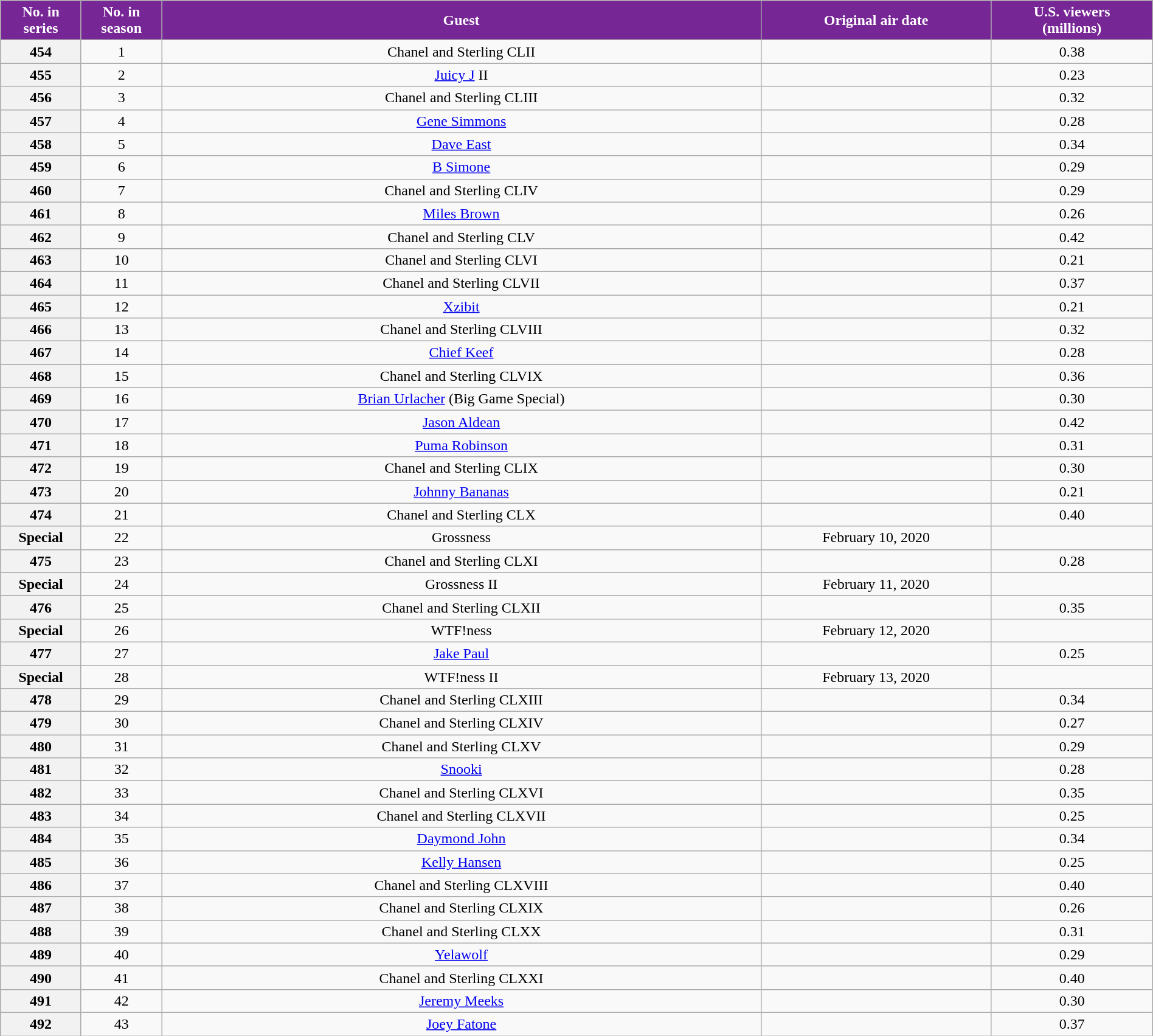<table class="wikitable plainrowheaders" style="width:100%;text-align: center">
<tr>
<th scope="col" style="background-color: #772695; color: #FFFFFF;" width=7%>No. in<br>series</th>
<th scope="col" style="background-color: #772695; color: #FFFFFF;" width=7%>No. in<br>season</th>
<th scope="col" style="background-color: #772695; color: #FFFFFF;">Guest</th>
<th scope="col" style="background-color: #772695; color: #FFFFFF;" width=20%>Original air date</th>
<th scope="col" style="background-color: #772695; color: #FFFFFF;" width=14%>U.S. viewers<br>(millions)</th>
</tr>
<tr>
<th>454</th>
<td>1</td>
<td>Chanel and Sterling CLII</td>
<td></td>
<td>0.38</td>
</tr>
<tr>
<th>455</th>
<td>2</td>
<td><a href='#'>Juicy J</a> II</td>
<td></td>
<td>0.23</td>
</tr>
<tr>
<th>456</th>
<td>3</td>
<td>Chanel and Sterling CLIII</td>
<td></td>
<td>0.32</td>
</tr>
<tr>
<th>457</th>
<td>4</td>
<td><a href='#'>Gene Simmons</a></td>
<td></td>
<td>0.28</td>
</tr>
<tr>
<th>458</th>
<td>5</td>
<td><a href='#'>Dave East</a></td>
<td></td>
<td>0.34</td>
</tr>
<tr>
<th>459</th>
<td>6</td>
<td><a href='#'>B Simone</a></td>
<td></td>
<td>0.29</td>
</tr>
<tr>
<th>460</th>
<td>7</td>
<td>Chanel and Sterling CLIV</td>
<td></td>
<td>0.29</td>
</tr>
<tr>
<th>461</th>
<td>8</td>
<td><a href='#'>Miles Brown</a></td>
<td></td>
<td>0.26</td>
</tr>
<tr>
<th>462</th>
<td>9</td>
<td>Chanel and Sterling CLV</td>
<td></td>
<td>0.42</td>
</tr>
<tr>
<th>463</th>
<td>10</td>
<td>Chanel and Sterling CLVI</td>
<td></td>
<td>0.21</td>
</tr>
<tr>
<th>464</th>
<td>11</td>
<td>Chanel and Sterling CLVII</td>
<td></td>
<td>0.37</td>
</tr>
<tr>
<th>465</th>
<td>12</td>
<td><a href='#'>Xzibit</a></td>
<td></td>
<td>0.21</td>
</tr>
<tr>
<th>466</th>
<td>13</td>
<td>Chanel and Sterling CLVIII</td>
<td></td>
<td>0.32</td>
</tr>
<tr>
<th>467</th>
<td>14</td>
<td><a href='#'>Chief Keef</a></td>
<td></td>
<td>0.28</td>
</tr>
<tr>
<th>468</th>
<td>15</td>
<td>Chanel and Sterling CLVIX</td>
<td></td>
<td>0.36</td>
</tr>
<tr>
<th>469</th>
<td>16</td>
<td><a href='#'>Brian Urlacher</a> (Big Game Special)</td>
<td></td>
<td>0.30</td>
</tr>
<tr>
<th>470</th>
<td>17</td>
<td><a href='#'>Jason Aldean</a></td>
<td></td>
<td>0.42</td>
</tr>
<tr>
<th>471</th>
<td>18</td>
<td><a href='#'>Puma Robinson</a></td>
<td></td>
<td>0.31</td>
</tr>
<tr>
<th>472</th>
<td>19</td>
<td>Chanel and Sterling CLIX</td>
<td></td>
<td>0.30</td>
</tr>
<tr>
<th>473</th>
<td>20</td>
<td><a href='#'>Johnny Bananas</a></td>
<td></td>
<td>0.21</td>
</tr>
<tr>
<th>474</th>
<td>21</td>
<td>Chanel and Sterling CLX</td>
<td></td>
<td>0.40</td>
</tr>
<tr>
<th><strong>Special</strong></th>
<td>22</td>
<td>Grossness</td>
<td>February 10, 2020</td>
<td></td>
</tr>
<tr>
<th>475</th>
<td>23</td>
<td>Chanel and Sterling CLXI</td>
<td></td>
<td>0.28</td>
</tr>
<tr>
<th>Special</th>
<td>24</td>
<td>Grossness II</td>
<td>February 11, 2020</td>
<td></td>
</tr>
<tr>
<th>476</th>
<td>25</td>
<td>Chanel and Sterling CLXII</td>
<td></td>
<td>0.35</td>
</tr>
<tr>
<th>Special</th>
<td>26</td>
<td>WTF!ness</td>
<td>February 12, 2020</td>
<td></td>
</tr>
<tr>
<th>477</th>
<td>27</td>
<td><a href='#'>Jake Paul</a></td>
<td></td>
<td>0.25</td>
</tr>
<tr>
<th>Special</th>
<td>28</td>
<td>WTF!ness II</td>
<td>February 13, 2020</td>
<td></td>
</tr>
<tr>
<th>478</th>
<td>29</td>
<td>Chanel and Sterling CLXIII</td>
<td></td>
<td>0.34</td>
</tr>
<tr>
<th>479</th>
<td>30</td>
<td>Chanel and Sterling CLXIV</td>
<td></td>
<td>0.27</td>
</tr>
<tr>
<th>480</th>
<td>31</td>
<td>Chanel and Sterling CLXV</td>
<td></td>
<td>0.29</td>
</tr>
<tr>
<th>481</th>
<td>32</td>
<td><a href='#'>Snooki</a></td>
<td></td>
<td>0.28</td>
</tr>
<tr>
<th>482</th>
<td>33</td>
<td>Chanel and Sterling CLXVI</td>
<td></td>
<td>0.35</td>
</tr>
<tr>
<th>483</th>
<td>34</td>
<td>Chanel and Sterling CLXVII</td>
<td></td>
<td>0.25</td>
</tr>
<tr>
<th>484</th>
<td>35</td>
<td><a href='#'>Daymond John</a></td>
<td></td>
<td>0.34</td>
</tr>
<tr>
<th>485</th>
<td>36</td>
<td><a href='#'>Kelly Hansen</a></td>
<td></td>
<td>0.25</td>
</tr>
<tr>
<th>486</th>
<td>37</td>
<td>Chanel and Sterling CLXVIII</td>
<td></td>
<td>0.40</td>
</tr>
<tr>
<th>487</th>
<td>38</td>
<td>Chanel and Sterling CLXIX</td>
<td></td>
<td>0.26</td>
</tr>
<tr>
<th>488</th>
<td>39</td>
<td>Chanel and Sterling CLXX</td>
<td></td>
<td>0.31</td>
</tr>
<tr>
<th>489</th>
<td>40</td>
<td><a href='#'>Yelawolf</a></td>
<td></td>
<td>0.29</td>
</tr>
<tr>
<th>490</th>
<td>41</td>
<td>Chanel and Sterling CLXXI</td>
<td></td>
<td>0.40</td>
</tr>
<tr>
<th>491</th>
<td>42</td>
<td><a href='#'>Jeremy Meeks</a></td>
<td></td>
<td>0.30</td>
</tr>
<tr>
<th>492</th>
<td>43</td>
<td><a href='#'>Joey Fatone</a></td>
<td></td>
<td>0.37</td>
</tr>
</table>
